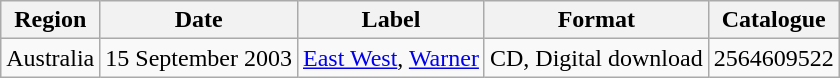<table class="wikitable">
<tr>
<th>Region</th>
<th>Date</th>
<th>Label</th>
<th>Format</th>
<th>Catalogue</th>
</tr>
<tr>
<td>Australia</td>
<td>15 September 2003</td>
<td><a href='#'>East West</a>, <a href='#'>Warner</a></td>
<td>CD, Digital download</td>
<td>2564609522</td>
</tr>
</table>
